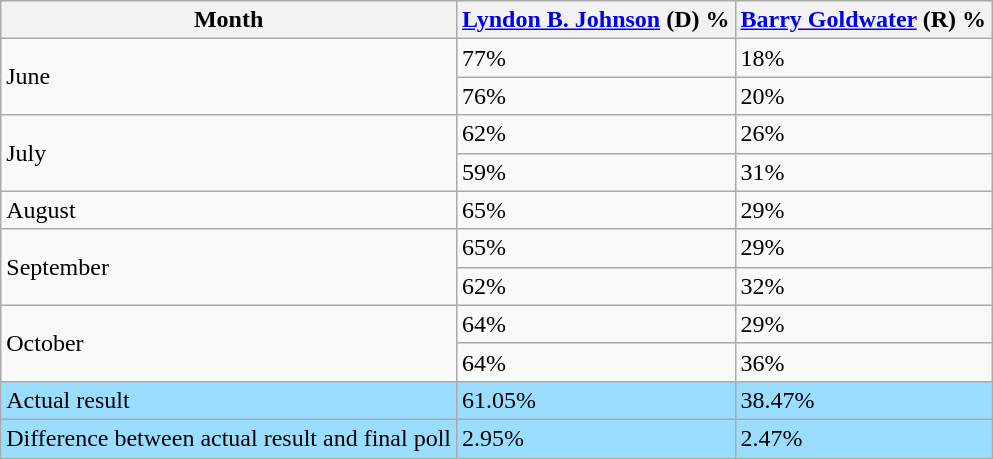<table class="wikitable">
<tr>
<th>Month</th>
<th><a href='#'>Lyndon B. Johnson</a> (D) %</th>
<th><a href='#'>Barry Goldwater</a> (R) %</th>
</tr>
<tr>
<td rowspan="2">June</td>
<td>77%</td>
<td>18%</td>
</tr>
<tr>
<td>76%</td>
<td>20%</td>
</tr>
<tr>
<td rowspan="2">July</td>
<td>62%</td>
<td>26%</td>
</tr>
<tr>
<td>59%</td>
<td>31%</td>
</tr>
<tr>
<td>August</td>
<td>65%</td>
<td>29%</td>
</tr>
<tr>
<td rowspan="2">September</td>
<td>65%</td>
<td>29%</td>
</tr>
<tr>
<td>62%</td>
<td>32%</td>
</tr>
<tr>
<td rowspan="2">October</td>
<td>64%</td>
<td>29%</td>
</tr>
<tr>
<td>64%</td>
<td>36%</td>
</tr>
<tr style="background:#9bddff;">
<td>Actual result</td>
<td>61.05%</td>
<td>38.47%</td>
</tr>
<tr style="background:#9bddff;">
<td>Difference between actual result and final poll</td>
<td>2.95%</td>
<td>2.47%</td>
</tr>
</table>
